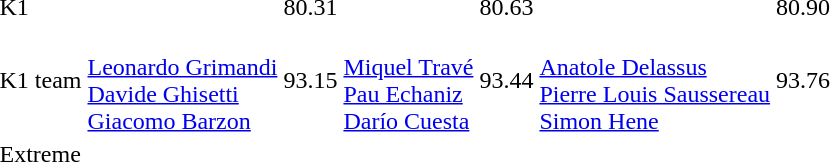<table>
<tr>
<td>K1</td>
<td></td>
<td>80.31</td>
<td></td>
<td>80.63</td>
<td></td>
<td>80.90</td>
</tr>
<tr>
<td>K1 team</td>
<td><br><a href='#'>Leonardo Grimandi</a><br><a href='#'>Davide Ghisetti</a><br><a href='#'>Giacomo Barzon</a></td>
<td>93.15</td>
<td><br><a href='#'>Miquel Travé</a><br><a href='#'>Pau Echaniz</a><br><a href='#'>Darío Cuesta</a></td>
<td>93.44</td>
<td><br><a href='#'>Anatole Delassus</a><br><a href='#'>Pierre Louis Saussereau</a><br><a href='#'>Simon Hene</a></td>
<td>93.76</td>
</tr>
<tr>
<td>Extreme</td>
<td></td>
<td></td>
<td></td>
<td></td>
<td></td>
<td></td>
</tr>
</table>
